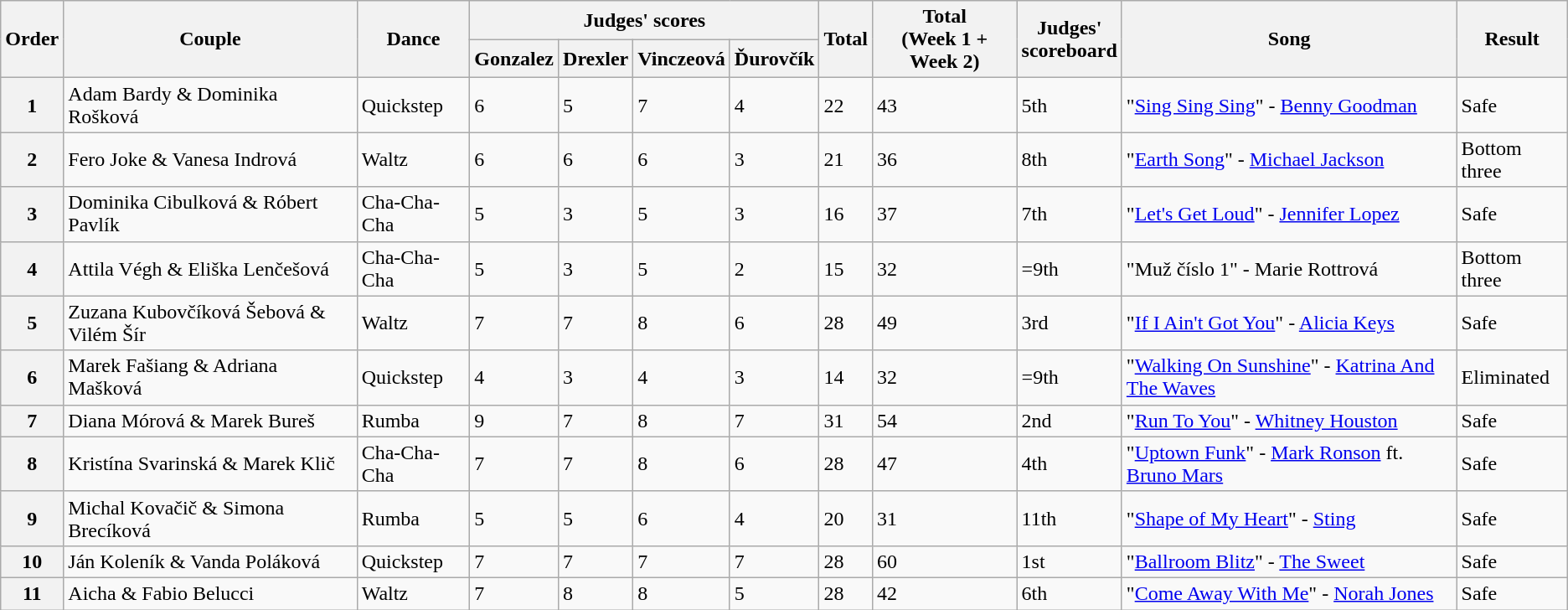<table class="wikitable">
<tr>
<th rowspan="2">Order</th>
<th rowspan="2">Couple</th>
<th rowspan="2">Dance</th>
<th colspan="4">Judges' scores</th>
<th rowspan="2">Total</th>
<th rowspan="2">Total<br>(Week 1 + Week 2)</th>
<th rowspan="2">Judges'<br>scoreboard</th>
<th rowspan="2">Song</th>
<th rowspan="2">Result</th>
</tr>
<tr>
<th>Gonzalez</th>
<th>Drexler</th>
<th>Vinczeová</th>
<th>Ďurovčík</th>
</tr>
<tr>
<th>1</th>
<td>Adam Bardy & Dominika Rošková</td>
<td>Quickstep</td>
<td>6</td>
<td>5</td>
<td>7</td>
<td>4</td>
<td>22</td>
<td>43</td>
<td>5th</td>
<td>"<a href='#'>Sing Sing Sing</a>" - <a href='#'>Benny Goodman</a></td>
<td>Safe</td>
</tr>
<tr>
<th>2</th>
<td>Fero Joke & Vanesa Indrová</td>
<td>Waltz</td>
<td>6</td>
<td>6</td>
<td>6</td>
<td>3</td>
<td>21</td>
<td>36</td>
<td>8th</td>
<td>"<a href='#'>Earth Song</a>" - <a href='#'>Michael Jackson</a></td>
<td>Bottom three</td>
</tr>
<tr>
<th>3</th>
<td>Dominika Cibulková & Róbert Pavlík</td>
<td>Cha-Cha-Cha</td>
<td>5</td>
<td>3</td>
<td>5</td>
<td>3</td>
<td>16</td>
<td>37</td>
<td>7th</td>
<td>"<a href='#'>Let's Get Loud</a>" - <a href='#'>Jennifer Lopez</a></td>
<td>Safe</td>
</tr>
<tr>
<th>4</th>
<td>Attila Végh & Eliška Lenčešová</td>
<td>Cha-Cha-Cha</td>
<td>5</td>
<td>3</td>
<td>5</td>
<td>2</td>
<td>15</td>
<td>32</td>
<td>=9th</td>
<td>"Muž číslo 1" - Marie Rottrová</td>
<td>Bottom three</td>
</tr>
<tr>
<th>5</th>
<td>Zuzana Kubovčíková Šebová & Vilém Šír</td>
<td>Waltz</td>
<td>7</td>
<td>7</td>
<td>8</td>
<td>6</td>
<td>28</td>
<td>49</td>
<td>3rd</td>
<td>"<a href='#'>If I Ain't Got You</a>" - <a href='#'>Alicia Keys</a></td>
<td>Safe</td>
</tr>
<tr>
<th>6</th>
<td>Marek Fašiang & Adriana Mašková</td>
<td>Quickstep</td>
<td>4</td>
<td>3</td>
<td>4</td>
<td>3</td>
<td>14</td>
<td>32</td>
<td>=9th</td>
<td>"<a href='#'>Walking On Sunshine</a>" - <a href='#'>Katrina And The Waves</a></td>
<td>Eliminated</td>
</tr>
<tr>
<th>7</th>
<td>Diana Mórová & Marek Bureš</td>
<td>Rumba</td>
<td>9</td>
<td>7</td>
<td>8</td>
<td>7</td>
<td>31</td>
<td>54</td>
<td>2nd</td>
<td>"<a href='#'>Run To You</a>" - <a href='#'>Whitney Houston</a></td>
<td>Safe</td>
</tr>
<tr>
<th>8</th>
<td>Kristína Svarinská & Marek Klič</td>
<td>Cha-Cha-Cha</td>
<td>7</td>
<td>7</td>
<td>8</td>
<td>6</td>
<td>28</td>
<td>47</td>
<td>4th</td>
<td>"<a href='#'>Uptown Funk</a>" - <a href='#'>Mark Ronson</a> ft. <a href='#'>Bruno Mars</a></td>
<td>Safe</td>
</tr>
<tr>
<th>9</th>
<td>Michal Kovačič & Simona Brecíková</td>
<td>Rumba</td>
<td>5</td>
<td>5</td>
<td>6</td>
<td>4</td>
<td>20</td>
<td>31</td>
<td>11th</td>
<td>"<a href='#'>Shape of My Heart</a>" - <a href='#'>Sting</a></td>
<td>Safe</td>
</tr>
<tr>
<th>10</th>
<td>Ján Koleník & Vanda Poláková</td>
<td>Quickstep</td>
<td>7</td>
<td>7</td>
<td>7</td>
<td>7</td>
<td>28</td>
<td>60</td>
<td>1st</td>
<td>"<a href='#'>Ballroom Blitz</a>" - <a href='#'>The Sweet</a></td>
<td>Safe</td>
</tr>
<tr>
<th>11</th>
<td>Aicha & Fabio Belucci</td>
<td>Waltz</td>
<td>7</td>
<td>8</td>
<td>8</td>
<td>5</td>
<td>28</td>
<td>42</td>
<td>6th</td>
<td>"<a href='#'>Come Away With Me</a>" - <a href='#'>Norah Jones</a></td>
<td>Safe</td>
</tr>
</table>
